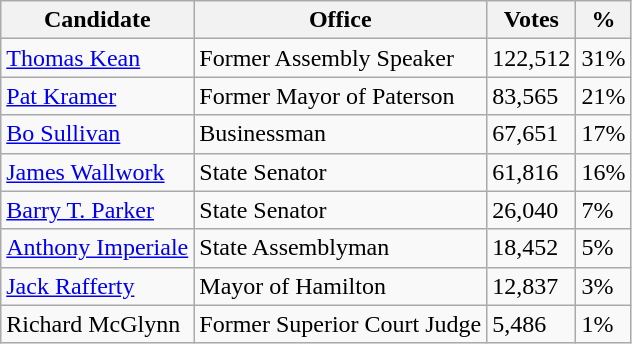<table class="wikitable">
<tr>
<th>Candidate</th>
<th>Office</th>
<th>Votes</th>
<th>%</th>
</tr>
<tr>
<td><a href='#'>Thomas Kean</a></td>
<td>Former Assembly Speaker</td>
<td>122,512</td>
<td>31%</td>
</tr>
<tr>
<td><a href='#'>Pat Kramer</a></td>
<td>Former Mayor of Paterson</td>
<td>83,565</td>
<td>21%</td>
</tr>
<tr>
<td><a href='#'>Bo Sullivan</a></td>
<td>Businessman</td>
<td>67,651</td>
<td>17%</td>
</tr>
<tr>
<td><a href='#'>James Wallwork</a></td>
<td>State Senator</td>
<td>61,816</td>
<td>16%</td>
</tr>
<tr>
<td><a href='#'>Barry T. Parker</a></td>
<td>State Senator</td>
<td>26,040</td>
<td>7%</td>
</tr>
<tr>
<td><a href='#'>Anthony Imperiale</a></td>
<td>State Assemblyman</td>
<td>18,452</td>
<td>5%</td>
</tr>
<tr>
<td><a href='#'>Jack Rafferty</a></td>
<td>Mayor of Hamilton</td>
<td>12,837</td>
<td>3%</td>
</tr>
<tr>
<td>Richard McGlynn</td>
<td>Former Superior Court Judge</td>
<td>5,486</td>
<td>1%</td>
</tr>
</table>
